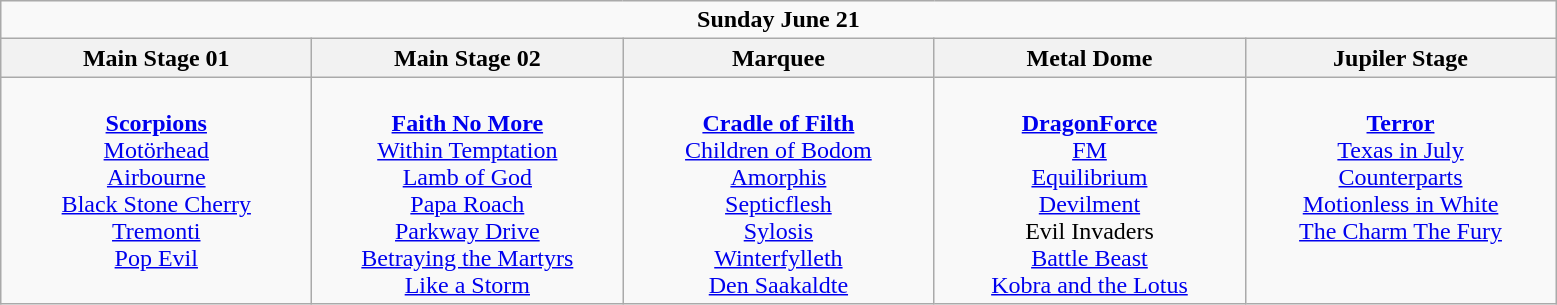<table class="wikitable">
<tr>
<td colspan="5" style="text-align:center;"><strong>Sunday June 21</strong></td>
</tr>
<tr>
<th>Main Stage 01</th>
<th>Main Stage 02</th>
<th>Marquee</th>
<th>Metal Dome</th>
<th>Jupiler Stage</th>
</tr>
<tr>
<td style="text-align:center; vertical-align:top; width:200px;"><br><strong><a href='#'>Scorpions</a></strong> <br>
<a href='#'>Motörhead</a> <br>
<a href='#'>Airbourne</a> <br>
<a href='#'>Black Stone Cherry</a> <br>
<a href='#'>Tremonti</a> <br>
<a href='#'>Pop Evil</a></td>
<td style="text-align:center; vertical-align:top; width:200px;"><br><strong><a href='#'>Faith No More</a></strong> <br>
<a href='#'>Within Temptation</a> <br>
<a href='#'>Lamb of God</a> <br>
<a href='#'>Papa Roach</a> <br>
<a href='#'>Parkway Drive</a> <br>
<a href='#'>Betraying the Martyrs</a> <br>
<a href='#'>Like a Storm</a></td>
<td style="text-align:center; vertical-align:top; width:200px;"><br><strong><a href='#'>Cradle of Filth</a></strong><br>
<a href='#'>Children of Bodom</a> <br>
<a href='#'>Amorphis</a> <br>
<a href='#'>Septicflesh</a> <br>
<a href='#'>Sylosis</a> <br>
<a href='#'>Winterfylleth</a> <br>
<a href='#'>Den Saakaldte</a></td>
<td style="text-align:center; vertical-align:top; width:200px;"><br><strong><a href='#'>DragonForce</a></strong> <br>
<a href='#'>FM</a> <br>
<a href='#'>Equilibrium</a> <br>
<a href='#'>Devilment</a> <br>
Evil Invaders <br>
<a href='#'>Battle Beast</a> <br>
<a href='#'>Kobra and the Lotus</a></td>
<td style="text-align:center; vertical-align:top; width:200px;"><br><strong><a href='#'>Terror</a></strong> <br>
<a href='#'>Texas in July</a> <br>
<a href='#'>Counterparts</a> <br>
<a href='#'>Motionless in White</a> <br>
<a href='#'>The Charm The Fury</a></td>
</tr>
</table>
